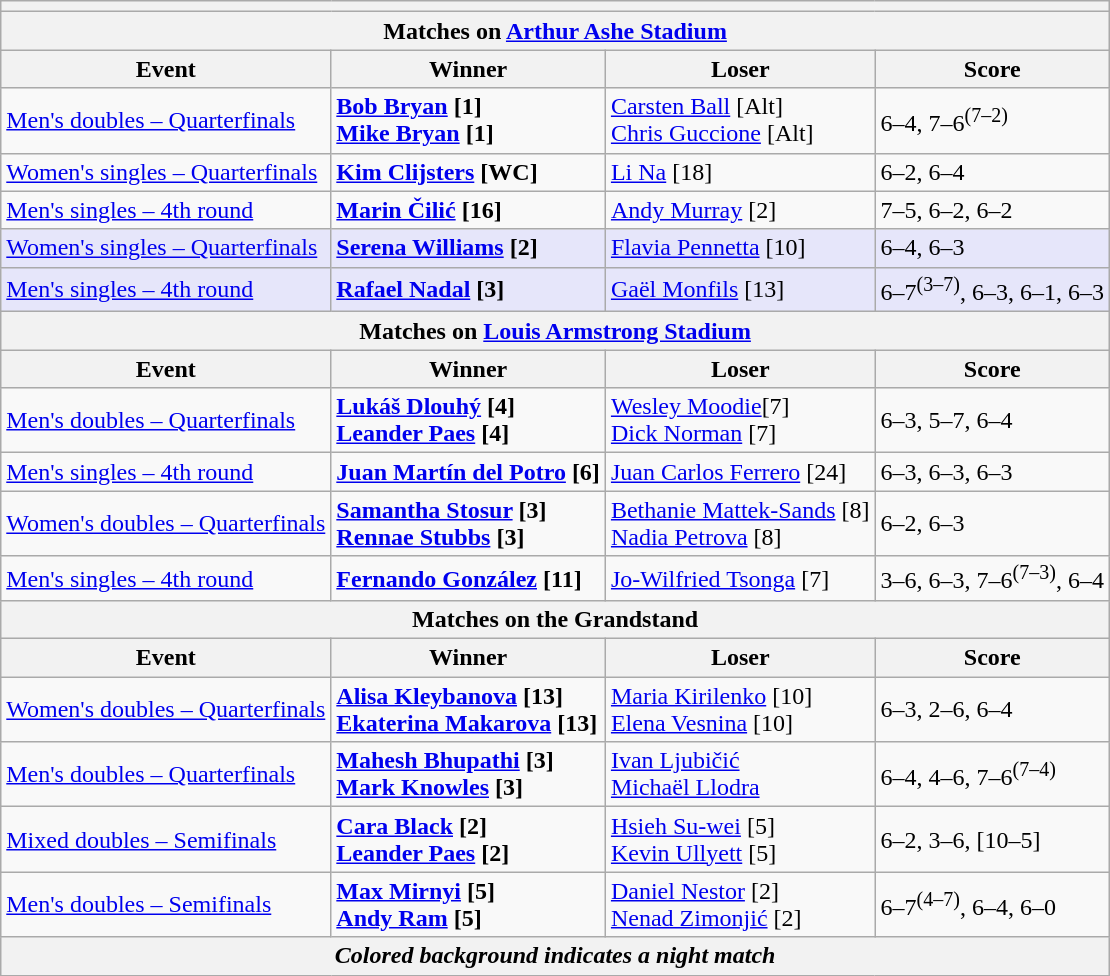<table class="wikitable collapsible uncollapsed">
<tr>
<th colspan=4></th>
</tr>
<tr>
<th colspan=4><strong>Matches on <a href='#'>Arthur Ashe Stadium</a></strong></th>
</tr>
<tr>
<th>Event</th>
<th>Winner</th>
<th>Loser</th>
<th>Score</th>
</tr>
<tr align=left>
<td><a href='#'>Men's doubles – Quarterfinals</a></td>
<td> <strong><a href='#'>Bob Bryan</a> [1]<br> <a href='#'>Mike Bryan</a> [1]</strong></td>
<td> <a href='#'>Carsten Ball</a> [Alt]<br> <a href='#'>Chris Guccione</a> [Alt]</td>
<td>6–4, 7–6<sup>(7–2)</sup></td>
</tr>
<tr align=left>
<td><a href='#'>Women's singles – Quarterfinals</a></td>
<td> <strong><a href='#'>Kim Clijsters</a> [WC]</strong></td>
<td> <a href='#'>Li Na</a> [18]</td>
<td>6–2, 6–4</td>
</tr>
<tr align=left>
<td><a href='#'>Men's singles – 4th round</a></td>
<td> <strong><a href='#'>Marin Čilić</a> [16]</strong></td>
<td> <a href='#'>Andy Murray</a> [2]</td>
<td>7–5, 6–2, 6–2</td>
</tr>
<tr style="text-align:left; background:lavender;">
<td><a href='#'>Women's singles – Quarterfinals</a></td>
<td> <strong><a href='#'>Serena Williams</a> [2]</strong></td>
<td> <a href='#'>Flavia Pennetta</a> [10]</td>
<td>6–4, 6–3</td>
</tr>
<tr style="text-align:left; background:lavender;">
<td><a href='#'>Men's singles – 4th round</a></td>
<td> <strong><a href='#'>Rafael Nadal</a> [3]</strong></td>
<td> <a href='#'>Gaël Monfils</a> [13]</td>
<td>6–7<sup>(3–7)</sup>, 6–3, 6–1, 6–3</td>
</tr>
<tr>
<th colspan=4><strong>Matches on <a href='#'>Louis Armstrong Stadium</a></strong></th>
</tr>
<tr>
<th>Event</th>
<th>Winner</th>
<th>Loser</th>
<th>Score</th>
</tr>
<tr align=left>
<td><a href='#'>Men's doubles – Quarterfinals</a></td>
<td> <strong><a href='#'>Lukáš Dlouhý</a> [4]<br> <a href='#'>Leander Paes</a> [4]</strong></td>
<td> <a href='#'>Wesley Moodie</a>[7]<br> <a href='#'>Dick Norman</a> [7]</td>
<td>6–3, 5–7, 6–4</td>
</tr>
<tr align=left>
<td><a href='#'>Men's singles – 4th round</a></td>
<td> <strong><a href='#'>Juan Martín del Potro</a> [6]</strong></td>
<td> <a href='#'>Juan Carlos Ferrero</a> [24]</td>
<td>6–3, 6–3, 6–3</td>
</tr>
<tr align=left>
<td><a href='#'>Women's doubles – Quarterfinals</a></td>
<td> <strong><a href='#'>Samantha Stosur</a> [3]<br> <a href='#'>Rennae Stubbs</a> [3]</strong></td>
<td> <a href='#'>Bethanie Mattek-Sands</a> [8]<br> <a href='#'>Nadia Petrova</a> [8]</td>
<td>6–2, 6–3</td>
</tr>
<tr align=left>
<td><a href='#'>Men's singles – 4th round</a></td>
<td> <strong><a href='#'>Fernando González</a> [11]</strong></td>
<td> <a href='#'>Jo-Wilfried Tsonga</a> [7]</td>
<td>3–6, 6–3, 7–6<sup>(7–3)</sup>, 6–4</td>
</tr>
<tr>
<th colspan=4><strong>Matches on the Grandstand</strong></th>
</tr>
<tr>
<th>Event</th>
<th>Winner</th>
<th>Loser</th>
<th>Score</th>
</tr>
<tr align=left>
<td><a href='#'>Women's doubles – Quarterfinals</a></td>
<td> <strong><a href='#'>Alisa Kleybanova</a> [13]<br> <a href='#'>Ekaterina Makarova</a> [13]</strong></td>
<td> <a href='#'>Maria Kirilenko</a> [10]<br> <a href='#'>Elena Vesnina</a> [10]</td>
<td>6–3, 2–6, 6–4</td>
</tr>
<tr align=left>
<td><a href='#'>Men's doubles – Quarterfinals</a></td>
<td> <strong><a href='#'>Mahesh Bhupathi</a> [3]<br> <a href='#'>Mark Knowles</a> [3]</strong></td>
<td> <a href='#'>Ivan Ljubičić</a><br> <a href='#'>Michaël Llodra</a></td>
<td>6–4, 4–6, 7–6<sup>(7–4)</sup></td>
</tr>
<tr align=left>
<td><a href='#'>Mixed doubles – Semifinals</a></td>
<td> <strong><a href='#'>Cara Black</a> [2]<br> <a href='#'>Leander Paes</a> [2]</strong></td>
<td> <a href='#'>Hsieh Su-wei</a> [5]<br> <a href='#'>Kevin Ullyett</a> [5]</td>
<td>6–2, 3–6, [10–5]</td>
</tr>
<tr align=left>
<td><a href='#'>Men's doubles – Semifinals</a></td>
<td> <strong><a href='#'>Max Mirnyi</a> [5]<br> <a href='#'>Andy Ram</a> [5]</strong></td>
<td> <a href='#'>Daniel Nestor</a> [2]<br> <a href='#'>Nenad Zimonjić</a> [2]</td>
<td>6–7<sup>(4–7)</sup>, 6–4, 6–0</td>
</tr>
<tr>
<th colspan=4><em>Colored background indicates a night match</em></th>
</tr>
</table>
